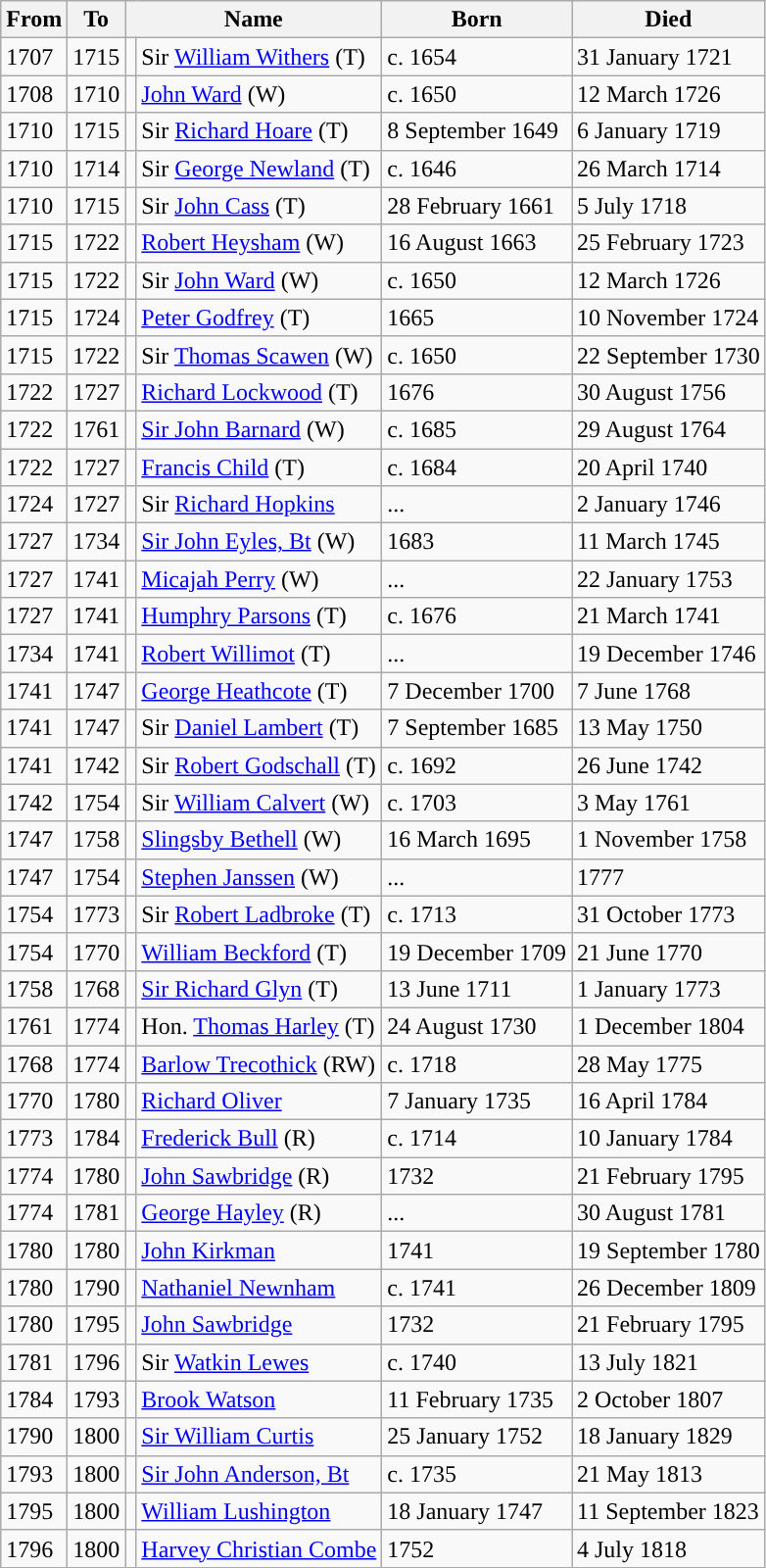<table class="wikitable">
<tr>
<th>From</th>
<th>To</th>
<th colspan="2">Name</th>
<th>Born</th>
<th>Died</th>
</tr>
<tr>
<td>1707</td>
<td>1715</td>
<td style="color:inherit;background-color: "></td>
<td>Sir <a href='#'>William Withers</a> (T)</td>
<td>c. 1654</td>
<td>31 January 1721</td>
</tr>
<tr>
<td>1708</td>
<td>1710</td>
<td style="color:inherit;background-color: "></td>
<td><a href='#'>John Ward</a> (W)</td>
<td>c. 1650</td>
<td>12 March 1726</td>
</tr>
<tr>
<td>1710</td>
<td>1715</td>
<td style="color:inherit;background-color: "></td>
<td>Sir <a href='#'>Richard Hoare</a> (T)</td>
<td>8 September 1649</td>
<td>6 January 1719</td>
</tr>
<tr>
<td>1710</td>
<td>1714</td>
<td style="color:inherit;background-color: "></td>
<td>Sir <a href='#'>George Newland</a> (T)</td>
<td>c. 1646</td>
<td>26 March 1714</td>
</tr>
<tr>
<td>1710</td>
<td>1715</td>
<td style="color:inherit;background-color: "></td>
<td>Sir <a href='#'>John Cass</a> (T)</td>
<td>28 February 1661</td>
<td>5 July 1718</td>
</tr>
<tr>
<td>1715</td>
<td>1722</td>
<td style="color:inherit;background-color: "></td>
<td><a href='#'>Robert Heysham</a> (W)</td>
<td>16 August 1663</td>
<td>25 February 1723</td>
</tr>
<tr>
<td>1715</td>
<td>1722</td>
<td style="color:inherit;background-color: "></td>
<td>Sir <a href='#'>John Ward</a> (W)</td>
<td>c. 1650</td>
<td>12 March 1726</td>
</tr>
<tr>
<td>1715</td>
<td>1724</td>
<td style="color:inherit;background-color: "></td>
<td><a href='#'>Peter Godfrey</a> (T)</td>
<td>1665</td>
<td>10 November 1724</td>
</tr>
<tr>
<td>1715</td>
<td>1722</td>
<td style="color:inherit;background-color: "></td>
<td>Sir <a href='#'>Thomas Scawen</a> (W)</td>
<td>c. 1650</td>
<td>22 September 1730</td>
</tr>
<tr>
<td>1722</td>
<td>1727</td>
<td style="color:inherit;background-color: "></td>
<td><a href='#'>Richard Lockwood</a> (T)</td>
<td>1676</td>
<td>30 August 1756</td>
</tr>
<tr>
<td>1722</td>
<td>1761</td>
<td style="color:inherit;background-color: "></td>
<td><a href='#'>Sir John Barnard</a> (W)</td>
<td>c. 1685</td>
<td>29 August 1764</td>
</tr>
<tr>
<td>1722</td>
<td>1727</td>
<td style="color:inherit;background-color: "></td>
<td><a href='#'>Francis Child</a> (T)</td>
<td>c. 1684</td>
<td>20 April 1740</td>
</tr>
<tr>
<td>1724</td>
<td>1727</td>
<td></td>
<td>Sir <a href='#'>Richard Hopkins</a></td>
<td>...</td>
<td>2 January 1746</td>
</tr>
<tr>
<td>1727</td>
<td>1734</td>
<td style="color:inherit;background-color: "></td>
<td><a href='#'>Sir John Eyles, Bt</a> (W)</td>
<td>1683</td>
<td>11 March 1745</td>
</tr>
<tr>
<td>1727</td>
<td>1741</td>
<td style="color:inherit;background-color: "></td>
<td><a href='#'>Micajah Perry</a> (W)</td>
<td>...</td>
<td>22 January 1753</td>
</tr>
<tr>
<td>1727</td>
<td>1741</td>
<td style="color:inherit;background-color: "></td>
<td><a href='#'>Humphry Parsons</a> (T)</td>
<td>c. 1676</td>
<td>21 March 1741</td>
</tr>
<tr>
<td>1734</td>
<td>1741</td>
<td style="color:inherit;background-color: "></td>
<td><a href='#'>Robert Willimot</a> (T)</td>
<td>...</td>
<td>19 December 1746</td>
</tr>
<tr>
<td>1741</td>
<td>1747</td>
<td style="color:inherit;background-color: "></td>
<td><a href='#'>George Heathcote</a> (T)</td>
<td>7 December 1700</td>
<td>7 June 1768</td>
</tr>
<tr>
<td>1741</td>
<td>1747</td>
<td style="color:inherit;background-color: "></td>
<td>Sir <a href='#'>Daniel Lambert</a> (T)</td>
<td>7 September 1685</td>
<td>13 May 1750</td>
</tr>
<tr>
<td>1741</td>
<td>1742</td>
<td style="color:inherit;background-color: "></td>
<td>Sir <a href='#'>Robert Godschall</a> (T)</td>
<td>c. 1692</td>
<td>26 June 1742</td>
</tr>
<tr>
<td>1742</td>
<td>1754</td>
<td style="color:inherit;background-color: "></td>
<td>Sir <a href='#'>William Calvert</a> (W)</td>
<td>c. 1703</td>
<td>3 May 1761</td>
</tr>
<tr>
<td>1747</td>
<td>1758</td>
<td style="color:inherit;background-color: "></td>
<td><a href='#'>Slingsby Bethell</a> (W)</td>
<td>16 March 1695</td>
<td>1 November 1758</td>
</tr>
<tr>
<td>1747</td>
<td>1754</td>
<td style="color:inherit;background-color: "></td>
<td><a href='#'>Stephen Janssen</a> (W)</td>
<td>...</td>
<td>1777</td>
</tr>
<tr>
<td>1754</td>
<td>1773</td>
<td style="color:inherit;background-color: "></td>
<td>Sir <a href='#'>Robert Ladbroke</a> (T)</td>
<td>c. 1713</td>
<td>31 October 1773</td>
</tr>
<tr>
<td>1754</td>
<td>1770</td>
<td style="color:inherit;background-color: "></td>
<td><a href='#'>William Beckford</a> (T)</td>
<td>19 December 1709</td>
<td>21 June 1770</td>
</tr>
<tr>
<td>1758</td>
<td>1768</td>
<td style="color:inherit;background-color: "></td>
<td><a href='#'>Sir Richard Glyn</a> (T)</td>
<td>13 June 1711</td>
<td>1 January 1773</td>
</tr>
<tr>
<td>1761</td>
<td>1774</td>
<td style="color:inherit;background-color: "></td>
<td>Hon. <a href='#'>Thomas Harley</a> (T)</td>
<td>24 August 1730</td>
<td>1 December 1804</td>
</tr>
<tr>
<td>1768</td>
<td>1774</td>
<td style="color:inherit;background-color: "></td>
<td><a href='#'>Barlow Trecothick</a> (RW)</td>
<td>c. 1718</td>
<td>28 May 1775</td>
</tr>
<tr>
<td>1770</td>
<td>1780</td>
<td></td>
<td><a href='#'>Richard Oliver</a></td>
<td>7 January 1735</td>
<td>16 April 1784</td>
</tr>
<tr>
<td>1773</td>
<td>1784</td>
<td style="color:inherit;background-color: "></td>
<td><a href='#'>Frederick Bull</a> (R)</td>
<td>c. 1714</td>
<td>10 January 1784</td>
</tr>
<tr>
<td>1774</td>
<td>1780</td>
<td style="color:inherit;background-color: "></td>
<td><a href='#'>John Sawbridge</a> (R)</td>
<td>1732</td>
<td>21 February 1795</td>
</tr>
<tr>
<td>1774</td>
<td>1781</td>
<td style="color:inherit;background-color: "></td>
<td><a href='#'>George Hayley</a> (R)</td>
<td>...</td>
<td>30 August 1781</td>
</tr>
<tr>
<td>1780</td>
<td>1780</td>
<td></td>
<td><a href='#'>John Kirkman</a></td>
<td>1741</td>
<td>19 September 1780</td>
</tr>
<tr>
<td>1780</td>
<td>1790</td>
<td></td>
<td><a href='#'>Nathaniel Newnham</a></td>
<td>c. 1741</td>
<td>26 December 1809</td>
</tr>
<tr>
<td>1780</td>
<td>1795</td>
<td></td>
<td><a href='#'>John Sawbridge</a></td>
<td>1732</td>
<td>21 February 1795</td>
</tr>
<tr>
<td>1781</td>
<td>1796</td>
<td></td>
<td>Sir <a href='#'>Watkin Lewes</a></td>
<td>c. 1740</td>
<td>13 July 1821</td>
</tr>
<tr>
<td>1784</td>
<td>1793</td>
<td></td>
<td><a href='#'>Brook Watson</a></td>
<td>11 February 1735</td>
<td>2 October 1807</td>
</tr>
<tr>
<td>1790</td>
<td>1800</td>
<td></td>
<td><a href='#'>Sir William Curtis</a></td>
<td>25 January 1752</td>
<td>18 January 1829</td>
</tr>
<tr>
<td>1793</td>
<td>1800</td>
<td></td>
<td><a href='#'>Sir John Anderson, Bt</a></td>
<td>c. 1735</td>
<td>21 May 1813</td>
</tr>
<tr>
<td>1795</td>
<td>1800</td>
<td></td>
<td><a href='#'>William Lushington</a></td>
<td>18 January 1747</td>
<td>11 September 1823</td>
</tr>
<tr>
<td>1796</td>
<td>1800</td>
<td></td>
<td><a href='#'>Harvey Christian Combe</a></td>
<td>1752</td>
<td>4 July 1818</td>
</tr>
</table>
